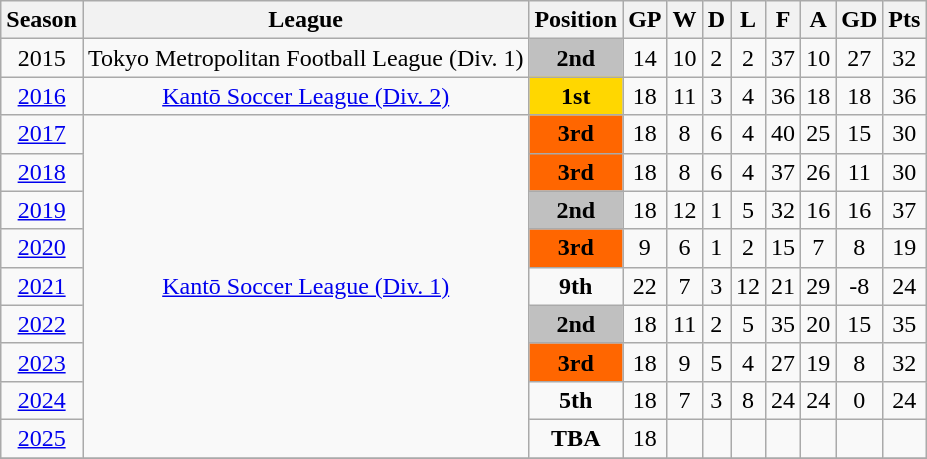<table class="wikitable" style="text-align:center;">
<tr>
<th>Season</th>
<th>League</th>
<th>Position</th>
<th>GP</th>
<th>W</th>
<th>D</th>
<th>L</th>
<th>F</th>
<th>A</th>
<th>GD</th>
<th>Pts</th>
</tr>
<tr>
<td>2015</td>
<td>Tokyo Metropolitan Football League (Div. 1)</td>
<td bgcolor=silver><strong>2nd</strong></td>
<td>14</td>
<td>10</td>
<td>2</td>
<td>2</td>
<td>37</td>
<td>10</td>
<td>27</td>
<td>32</td>
</tr>
<tr>
<td><a href='#'>2016</a></td>
<td><a href='#'>Kantō Soccer League (Div. 2)</a></td>
<td bgcolor=gold><strong>1st</strong></td>
<td>18</td>
<td>11</td>
<td>3</td>
<td>4</td>
<td>36</td>
<td>18</td>
<td>18</td>
<td>36</td>
</tr>
<tr>
<td><a href='#'>2017</a></td>
<td rowspan=9><a href='#'>Kantō Soccer League (Div. 1)</a></td>
<td bgcolor=ff6600><strong>3rd</strong></td>
<td>18</td>
<td>8</td>
<td>6</td>
<td>4</td>
<td>40</td>
<td>25</td>
<td>15</td>
<td>30</td>
</tr>
<tr>
<td><a href='#'>2018</a></td>
<td bgcolor=ff6600><strong>3rd</strong></td>
<td>18</td>
<td>8</td>
<td>6</td>
<td>4</td>
<td>37</td>
<td>26</td>
<td>11</td>
<td>30</td>
</tr>
<tr>
<td><a href='#'>2019</a></td>
<td bgcolor=silver><strong>2nd</strong></td>
<td>18</td>
<td>12</td>
<td>1</td>
<td>5</td>
<td>32</td>
<td>16</td>
<td>16</td>
<td>37</td>
</tr>
<tr>
<td><a href='#'>2020</a></td>
<td bgcolor=ff6600><strong>3rd</strong></td>
<td>9</td>
<td>6</td>
<td>1</td>
<td>2</td>
<td>15</td>
<td>7</td>
<td>8</td>
<td>19</td>
</tr>
<tr>
<td><a href='#'>2021</a></td>
<td><strong>9th</strong></td>
<td>22</td>
<td>7</td>
<td>3</td>
<td>12</td>
<td>21</td>
<td>29</td>
<td>-8</td>
<td>24</td>
</tr>
<tr>
<td><a href='#'>2022</a></td>
<td bgcolor=silver><strong>2nd</strong></td>
<td>18</td>
<td>11</td>
<td>2</td>
<td>5</td>
<td>35</td>
<td>20</td>
<td>15</td>
<td>35</td>
</tr>
<tr>
<td><a href='#'>2023</a></td>
<td bgcolor=ff6600><strong>3rd</strong></td>
<td>18</td>
<td>9</td>
<td>5</td>
<td>4</td>
<td>27</td>
<td>19</td>
<td>8</td>
<td>32</td>
</tr>
<tr>
<td><a href='#'>2024</a></td>
<td><strong>5th</strong></td>
<td>18</td>
<td>7</td>
<td>3</td>
<td>8</td>
<td>24</td>
<td>24</td>
<td>0</td>
<td>24</td>
</tr>
<tr>
<td><a href='#'>2025</a></td>
<td><strong>TBA</strong></td>
<td>18</td>
<td></td>
<td></td>
<td></td>
<td></td>
<td></td>
<td></td>
<td></td>
</tr>
<tr>
</tr>
</table>
